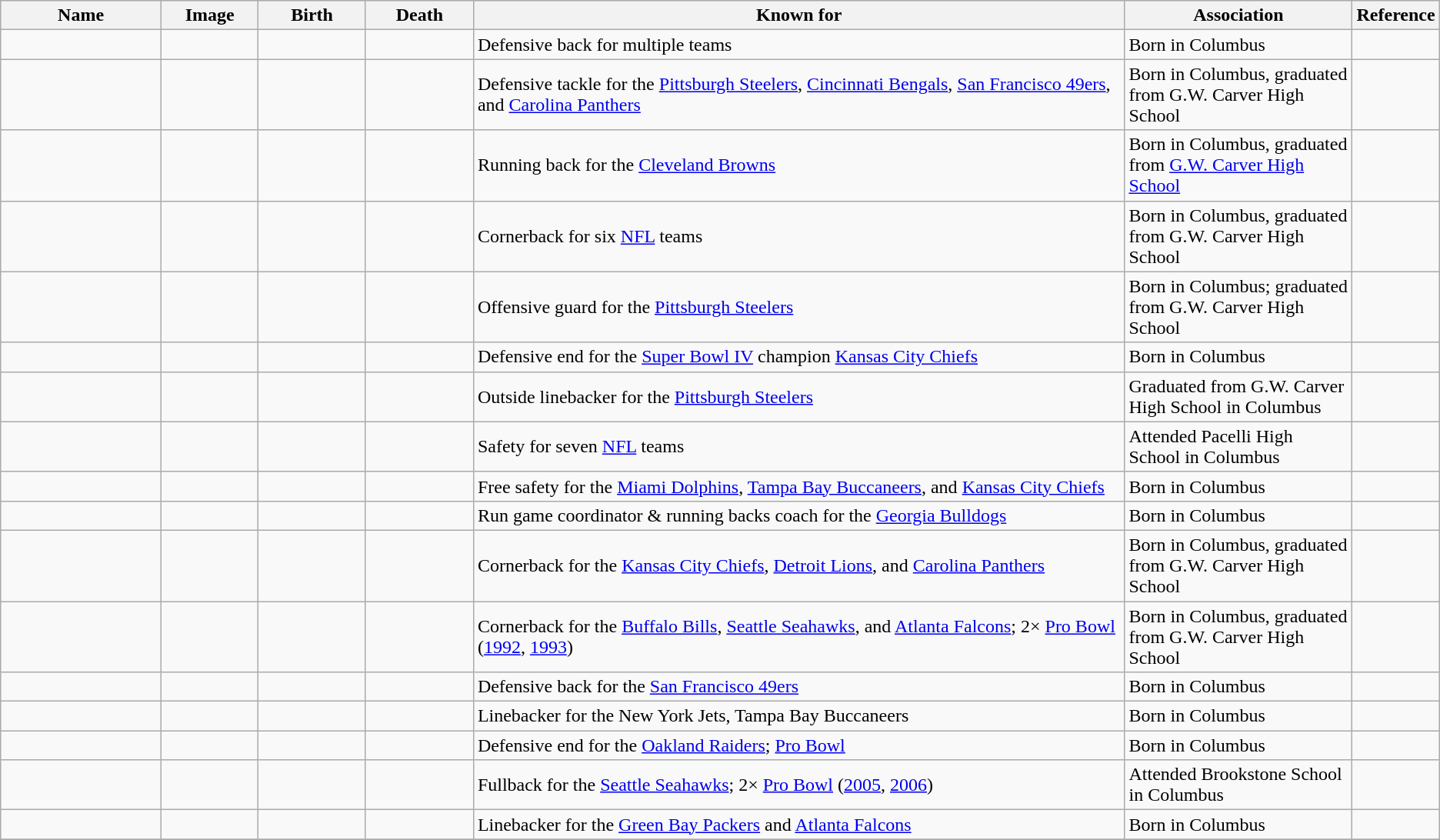<table class="wikitable sortable">
<tr>
<th scope="col" width="140">Name</th>
<th scope="col" width="80" class="unsortable">Image</th>
<th scope="col" width="90">Birth</th>
<th scope="col" width="90">Death</th>
<th scope="col" width="600" class="unsortable">Known for</th>
<th scope="col" width="200" class="unsortable">Association</th>
<th scope="col" width="30" class="unsortable">Reference</th>
</tr>
<tr>
<td></td>
<td></td>
<td align=right></td>
<td align=right></td>
<td>Defensive back for multiple teams</td>
<td>Born in Columbus</td>
<td align="center"></td>
</tr>
<tr>
<td></td>
<td></td>
<td align=right></td>
<td align=right></td>
<td>Defensive tackle for the <a href='#'>Pittsburgh Steelers</a>, <a href='#'>Cincinnati Bengals</a>, <a href='#'>San Francisco 49ers</a>, and <a href='#'>Carolina Panthers</a></td>
<td>Born in Columbus, graduated from G.W. Carver High School</td>
<td align="center"></td>
</tr>
<tr>
<td></td>
<td></td>
<td align=right></td>
<td align=right></td>
<td>Running back for the <a href='#'>Cleveland Browns</a></td>
<td>Born in Columbus, graduated from <a href='#'>G.W. Carver High School</a></td>
<td align="center"></td>
</tr>
<tr>
<td></td>
<td></td>
<td align=right></td>
<td align=right></td>
<td>Cornerback for six <a href='#'>NFL</a> teams</td>
<td>Born in Columbus, graduated from G.W. Carver High School</td>
<td align="center"></td>
</tr>
<tr>
<td></td>
<td></td>
<td align=right></td>
<td align=right></td>
<td>Offensive guard for the <a href='#'>Pittsburgh Steelers</a></td>
<td>Born in Columbus; graduated from G.W. Carver High School</td>
<td align="center"></td>
</tr>
<tr>
<td></td>
<td></td>
<td align=right></td>
<td align=right></td>
<td>Defensive end for the <a href='#'>Super Bowl IV</a> champion <a href='#'>Kansas City Chiefs</a></td>
<td>Born in Columbus</td>
<td align="center"></td>
</tr>
<tr>
<td></td>
<td></td>
<td align=right></td>
<td align=right></td>
<td>Outside linebacker for the <a href='#'>Pittsburgh Steelers</a></td>
<td>Graduated from G.W. Carver High School in Columbus</td>
<td align="center"></td>
</tr>
<tr>
<td></td>
<td></td>
<td align=right></td>
<td align=right></td>
<td>Safety for seven <a href='#'>NFL</a> teams</td>
<td>Attended Pacelli High School in Columbus</td>
<td align="center"></td>
</tr>
<tr>
<td></td>
<td></td>
<td align=right></td>
<td align=right></td>
<td>Free safety for the <a href='#'>Miami Dolphins</a>, <a href='#'>Tampa Bay Buccaneers</a>, and <a href='#'>Kansas City Chiefs</a></td>
<td>Born in Columbus</td>
<td align="center"></td>
</tr>
<tr>
<td></td>
<td></td>
<td align=right></td>
<td align=right></td>
<td>Run game coordinator & running backs coach for the <a href='#'>Georgia Bulldogs</a></td>
<td>Born in Columbus</td>
<td align="center"></td>
</tr>
<tr>
<td></td>
<td></td>
<td align=right></td>
<td align=right></td>
<td>Cornerback for the <a href='#'>Kansas City Chiefs</a>, <a href='#'>Detroit Lions</a>, and <a href='#'>Carolina Panthers</a></td>
<td>Born in Columbus, graduated from G.W. Carver High School</td>
<td align="center"></td>
</tr>
<tr>
<td></td>
<td></td>
<td align=right></td>
<td align=right></td>
<td>Cornerback for the <a href='#'>Buffalo Bills</a>, <a href='#'>Seattle Seahawks</a>, and <a href='#'>Atlanta Falcons</a>; 2× <a href='#'>Pro Bowl</a> (<a href='#'>1992</a>, <a href='#'>1993</a>)</td>
<td>Born in Columbus, graduated from G.W. Carver High School</td>
<td align="center"></td>
</tr>
<tr>
<td></td>
<td></td>
<td align=right></td>
<td align=right></td>
<td>Defensive back for the <a href='#'>San Francisco 49ers</a></td>
<td>Born in Columbus</td>
<td align="center"></td>
</tr>
<tr>
<td></td>
<td></td>
<td align=right></td>
<td align=right></td>
<td>Linebacker for the New York Jets, Tampa Bay Buccaneers</td>
<td>Born in Columbus</td>
<td align="center"></td>
</tr>
<tr>
<td></td>
<td></td>
<td align=right></td>
<td align=right></td>
<td>Defensive end for the <a href='#'>Oakland Raiders</a>; <a href='#'>Pro Bowl</a></td>
<td>Born in Columbus</td>
<td align="center"></td>
</tr>
<tr>
<td></td>
<td></td>
<td align=right></td>
<td align=right></td>
<td>Fullback for the <a href='#'>Seattle Seahawks</a>; 2× <a href='#'>Pro Bowl</a> (<a href='#'>2005</a>, <a href='#'>2006</a>)</td>
<td>Attended Brookstone School in Columbus</td>
<td align="center"></td>
</tr>
<tr>
<td></td>
<td></td>
<td align=right></td>
<td align=right></td>
<td>Linebacker for the <a href='#'>Green Bay Packers</a> and <a href='#'>Atlanta Falcons</a></td>
<td>Born in Columbus</td>
<td align="center"></td>
</tr>
<tr>
</tr>
</table>
